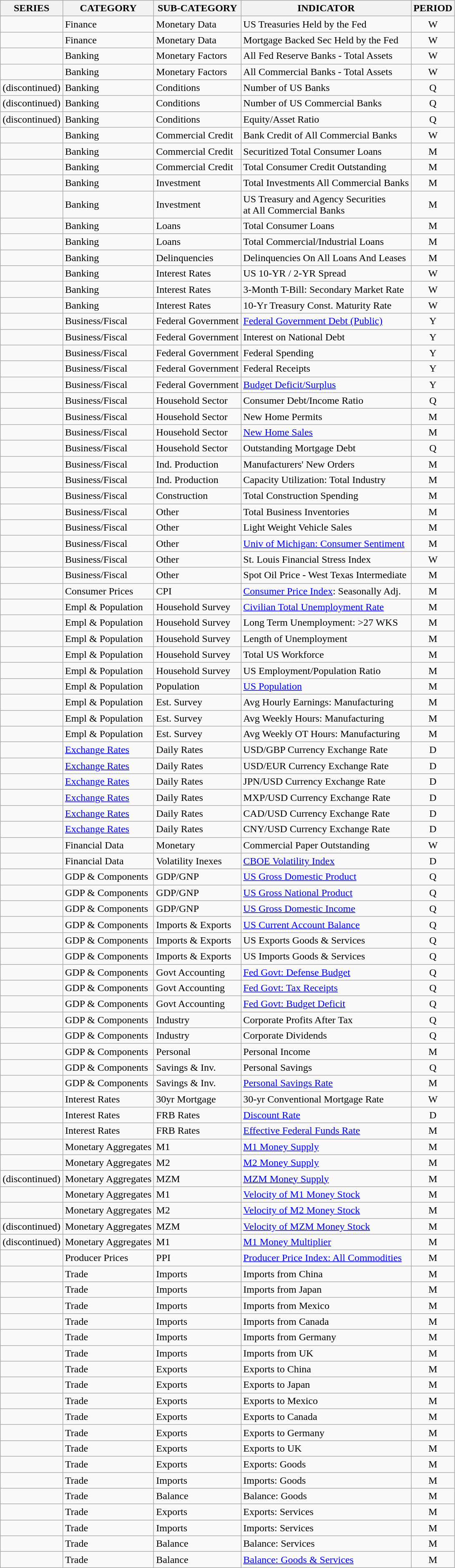<table class="wikitable sortable">
<tr>
<th>SERIES</th>
<th>CATEGORY</th>
<th>SUB-CATEGORY</th>
<th>INDICATOR</th>
<th>PERIOD</th>
</tr>
<tr>
<td></td>
<td>Finance</td>
<td>Monetary Data</td>
<td>US Treasuries Held by the Fed</td>
<td style="text-align:center;">W</td>
</tr>
<tr>
<td></td>
<td>Finance</td>
<td>Monetary Data</td>
<td>Mortgage Backed Sec Held by the Fed</td>
<td style="text-align:center;">W</td>
</tr>
<tr>
<td></td>
<td>Banking</td>
<td>Monetary Factors</td>
<td>All Fed Reserve Banks - Total Assets</td>
<td style="text-align:center;">W</td>
</tr>
<tr>
<td></td>
<td>Banking</td>
<td>Monetary Factors</td>
<td>All Commercial Banks - Total Assets</td>
<td style="text-align:center;">W</td>
</tr>
<tr>
<td> (discontinued)</td>
<td>Banking</td>
<td>Conditions</td>
<td>Number of US Banks</td>
<td style="text-align:center;">Q</td>
</tr>
<tr>
<td> (discontinued)</td>
<td>Banking</td>
<td>Conditions</td>
<td>Number of US Commercial Banks</td>
<td style="text-align:center;">Q</td>
</tr>
<tr>
<td> (discontinued)</td>
<td>Banking</td>
<td>Conditions</td>
<td>Equity/Asset Ratio</td>
<td style="text-align:center;">Q</td>
</tr>
<tr>
<td></td>
<td>Banking</td>
<td>Commercial Credit</td>
<td>Bank Credit of All Commercial Banks</td>
<td style="text-align:center;">W</td>
</tr>
<tr>
<td></td>
<td>Banking</td>
<td>Commercial Credit</td>
<td>Securitized Total Consumer Loans</td>
<td style="text-align:center;">M</td>
</tr>
<tr>
<td></td>
<td>Banking</td>
<td>Commercial Credit</td>
<td>Total Consumer Credit Outstanding</td>
<td style="text-align:center;">M</td>
</tr>
<tr>
<td></td>
<td>Banking</td>
<td>Investment</td>
<td>Total Investments All Commercial Banks</td>
<td style="text-align:center;">M</td>
</tr>
<tr>
<td></td>
<td>Banking</td>
<td>Investment</td>
<td>US Treasury and Agency Securities<br>at All Commercial Banks</td>
<td style="text-align:center;">M</td>
</tr>
<tr>
<td></td>
<td>Banking</td>
<td>Loans</td>
<td>Total Consumer Loans</td>
<td style="text-align:center;">M</td>
</tr>
<tr>
<td></td>
<td>Banking</td>
<td>Loans</td>
<td>Total Commercial/Industrial Loans</td>
<td style="text-align:center;">M</td>
</tr>
<tr>
<td></td>
<td>Banking</td>
<td>Delinquencies</td>
<td>Delinquencies On All Loans And Leases</td>
<td style="text-align:center;">M</td>
</tr>
<tr>
<td></td>
<td>Banking</td>
<td>Interest Rates</td>
<td>US 10-YR / 2-YR Spread</td>
<td style="text-align:center;">W</td>
</tr>
<tr>
<td></td>
<td>Banking</td>
<td>Interest Rates</td>
<td>3-Month T-Bill: Secondary Market Rate</td>
<td style="text-align:center;">W</td>
</tr>
<tr>
<td></td>
<td>Banking</td>
<td>Interest Rates</td>
<td>10-Yr Treasury Const. Maturity Rate</td>
<td style="text-align:center;">W</td>
</tr>
<tr>
<td></td>
<td>Business/Fiscal</td>
<td>Federal Government</td>
<td><a href='#'>Federal Government Debt (Public)</a></td>
<td style="text-align:center;">Y</td>
</tr>
<tr>
<td></td>
<td>Business/Fiscal</td>
<td>Federal Government</td>
<td>Interest on National Debt</td>
<td style="text-align:center;">Y</td>
</tr>
<tr>
<td></td>
<td>Business/Fiscal</td>
<td>Federal Government</td>
<td>Federal Spending</td>
<td style="text-align:center;">Y</td>
</tr>
<tr>
<td></td>
<td>Business/Fiscal</td>
<td>Federal Government</td>
<td>Federal Receipts</td>
<td style="text-align:center;">Y</td>
</tr>
<tr>
<td></td>
<td>Business/Fiscal</td>
<td>Federal Government</td>
<td><a href='#'>Budget Deficit/Surplus</a></td>
<td style="text-align:center;">Y</td>
</tr>
<tr>
<td></td>
<td>Business/Fiscal</td>
<td>Household Sector</td>
<td>Consumer Debt/Income Ratio</td>
<td style="text-align:center;">Q</td>
</tr>
<tr>
<td></td>
<td>Business/Fiscal</td>
<td>Household Sector</td>
<td>New Home Permits</td>
<td style="text-align:center;">M</td>
</tr>
<tr>
<td></td>
<td>Business/Fiscal</td>
<td>Household Sector</td>
<td><a href='#'>New Home Sales</a></td>
<td style="text-align:center;">M</td>
</tr>
<tr>
<td></td>
<td>Business/Fiscal</td>
<td>Household Sector</td>
<td>Outstanding Mortgage Debt</td>
<td style="text-align:center;">Q</td>
</tr>
<tr>
<td></td>
<td>Business/Fiscal</td>
<td>Ind. Production</td>
<td>Manufacturers' New Orders</td>
<td style="text-align:center;">M</td>
</tr>
<tr>
<td></td>
<td>Business/Fiscal</td>
<td>Ind. Production</td>
<td>Capacity Utilization: Total Industry</td>
<td style="text-align:center;">M</td>
</tr>
<tr>
<td></td>
<td>Business/Fiscal</td>
<td>Construction</td>
<td>Total Construction Spending</td>
<td style="text-align:center;">M</td>
</tr>
<tr>
<td></td>
<td>Business/Fiscal</td>
<td>Other</td>
<td>Total Business Inventories</td>
<td style="text-align:center;">M</td>
</tr>
<tr>
<td></td>
<td>Business/Fiscal</td>
<td>Other</td>
<td>Light Weight Vehicle Sales</td>
<td style="text-align:center;">M</td>
</tr>
<tr>
<td></td>
<td>Business/Fiscal</td>
<td>Other</td>
<td><a href='#'>Univ of Michigan: Consumer Sentiment</a></td>
<td style="text-align:center;">M</td>
</tr>
<tr>
<td></td>
<td>Business/Fiscal</td>
<td>Other</td>
<td>St. Louis Financial Stress Index</td>
<td style="text-align:center;">W</td>
</tr>
<tr>
<td></td>
<td>Business/Fiscal</td>
<td>Other</td>
<td>Spot Oil Price - West Texas Intermediate</td>
<td style="text-align:center;">M</td>
</tr>
<tr>
<td></td>
<td>Consumer Prices</td>
<td>CPI</td>
<td><a href='#'>Consumer Price Index</a>: Seasonally Adj.</td>
<td style="text-align:center;">M</td>
</tr>
<tr>
<td></td>
<td>Empl & Population</td>
<td>Household Survey</td>
<td><a href='#'>Civilian Total Unemployment Rate</a></td>
<td style="text-align:center;">M</td>
</tr>
<tr>
<td></td>
<td>Empl & Population</td>
<td>Household Survey</td>
<td>Long Term Unemployment: >27 WKS</td>
<td style="text-align:center;">M</td>
</tr>
<tr>
<td></td>
<td>Empl & Population</td>
<td>Household Survey</td>
<td>Length of Unemployment</td>
<td style="text-align:center;">M</td>
</tr>
<tr>
<td></td>
<td>Empl & Population</td>
<td>Household Survey</td>
<td>Total US Workforce</td>
<td style="text-align:center;">M</td>
</tr>
<tr>
<td></td>
<td>Empl & Population</td>
<td>Household Survey</td>
<td>US Employment/Population Ratio</td>
<td style="text-align:center;">M</td>
</tr>
<tr>
<td></td>
<td>Empl & Population</td>
<td>Population</td>
<td><a href='#'>US Population</a></td>
<td style="text-align:center;">M</td>
</tr>
<tr>
<td></td>
<td>Empl & Population</td>
<td>Est. Survey</td>
<td>Avg Hourly Earnings: Manufacturing</td>
<td style="text-align:center;">M</td>
</tr>
<tr>
<td></td>
<td>Empl & Population</td>
<td>Est. Survey</td>
<td>Avg Weekly Hours: Manufacturing</td>
<td style="text-align:center;">M</td>
</tr>
<tr>
<td></td>
<td>Empl & Population</td>
<td>Est. Survey</td>
<td>Avg Weekly OT Hours: Manufacturing</td>
<td style="text-align:center;">M</td>
</tr>
<tr>
<td></td>
<td><a href='#'>Exchange Rates</a></td>
<td>Daily Rates</td>
<td>USD/GBP Currency Exchange Rate</td>
<td style="text-align:center;">D</td>
</tr>
<tr>
<td></td>
<td><a href='#'>Exchange Rates</a></td>
<td>Daily Rates</td>
<td>USD/EUR Currency Exchange Rate</td>
<td style="text-align:center;">D</td>
</tr>
<tr>
<td></td>
<td><a href='#'>Exchange Rates</a></td>
<td>Daily Rates</td>
<td>JPN/USD Currency Exchange Rate</td>
<td style="text-align:center;">D</td>
</tr>
<tr>
<td></td>
<td><a href='#'>Exchange Rates</a></td>
<td>Daily Rates</td>
<td>MXP/USD Currency Exchange Rate</td>
<td style="text-align:center;">D</td>
</tr>
<tr>
<td></td>
<td><a href='#'>Exchange Rates</a></td>
<td>Daily Rates</td>
<td>CAD/USD Currency Exchange Rate</td>
<td style="text-align:center;">D</td>
</tr>
<tr>
<td></td>
<td><a href='#'>Exchange Rates</a></td>
<td>Daily Rates</td>
<td>CNY/USD Currency Exchange Rate</td>
<td style="text-align:center;">D</td>
</tr>
<tr>
<td></td>
<td>Financial Data</td>
<td>Monetary</td>
<td>Commercial Paper Outstanding</td>
<td style="text-align:center;">W</td>
</tr>
<tr>
<td></td>
<td>Financial Data</td>
<td>Volatility Inexes</td>
<td><a href='#'>CBOE Volatility Index</a></td>
<td style="text-align:center;">D</td>
</tr>
<tr>
<td></td>
<td>GDP & Components</td>
<td>GDP/GNP</td>
<td><a href='#'>US Gross Domestic Product</a></td>
<td style="text-align:center;">Q</td>
</tr>
<tr>
<td></td>
<td>GDP & Components</td>
<td>GDP/GNP</td>
<td><a href='#'>US Gross National Product</a></td>
<td style="text-align:center;">Q</td>
</tr>
<tr>
<td></td>
<td>GDP & Components</td>
<td>GDP/GNP</td>
<td><a href='#'>US Gross Domestic Income</a></td>
<td style="text-align:center;">Q</td>
</tr>
<tr>
<td></td>
<td>GDP & Components</td>
<td>Imports & Exports</td>
<td><a href='#'>US Current Account Balance</a></td>
<td style="text-align:center;">Q</td>
</tr>
<tr>
<td></td>
<td>GDP & Components</td>
<td>Imports & Exports</td>
<td>US Exports Goods & Services</td>
<td style="text-align:center;">Q</td>
</tr>
<tr>
<td></td>
<td>GDP & Components</td>
<td>Imports & Exports</td>
<td>US Imports Goods & Services</td>
<td style="text-align:center;">Q</td>
</tr>
<tr>
<td></td>
<td>GDP & Components</td>
<td>Govt Accounting</td>
<td><a href='#'>Fed Govt: Defense Budget</a></td>
<td style="text-align:center;">Q</td>
</tr>
<tr>
<td></td>
<td>GDP & Components</td>
<td>Govt Accounting</td>
<td><a href='#'>Fed Govt: Tax Receipts</a></td>
<td style="text-align:center;">Q</td>
</tr>
<tr>
<td></td>
<td>GDP & Components</td>
<td>Govt Accounting</td>
<td><a href='#'>Fed Govt: Budget Deficit</a></td>
<td style="text-align:center;">Q</td>
</tr>
<tr>
<td></td>
<td>GDP & Components</td>
<td>Industry</td>
<td>Corporate Profits After Tax</td>
<td style="text-align:center;">Q</td>
</tr>
<tr>
<td></td>
<td>GDP & Components</td>
<td>Industry</td>
<td>Corporate Dividends</td>
<td style="text-align:center;">Q</td>
</tr>
<tr>
<td></td>
<td>GDP & Components</td>
<td>Personal</td>
<td>Personal Income</td>
<td style="text-align:center;">M</td>
</tr>
<tr>
<td></td>
<td>GDP & Components</td>
<td>Savings & Inv.</td>
<td>Personal Savings</td>
<td style="text-align:center;">Q</td>
</tr>
<tr>
<td></td>
<td>GDP & Components</td>
<td>Savings & Inv.</td>
<td><a href='#'>Personal Savings Rate</a></td>
<td style="text-align:center;">M</td>
</tr>
<tr>
<td></td>
<td>Interest Rates</td>
<td>30yr Mortgage</td>
<td>30-yr Conventional Mortgage Rate</td>
<td style="text-align:center;">W</td>
</tr>
<tr>
<td></td>
<td>Interest Rates</td>
<td>FRB Rates</td>
<td><a href='#'>Discount Rate</a></td>
<td style="text-align:center;">D</td>
</tr>
<tr>
<td></td>
<td>Interest Rates</td>
<td>FRB Rates</td>
<td><a href='#'>Effective Federal Funds Rate</a></td>
<td style="text-align:center;">M</td>
</tr>
<tr>
<td></td>
<td>Monetary Aggregates</td>
<td>M1</td>
<td><a href='#'>M1 Money Supply</a></td>
<td style="text-align:center;">M</td>
</tr>
<tr>
<td></td>
<td>Monetary Aggregates</td>
<td>M2</td>
<td><a href='#'>M2 Money Supply</a></td>
<td style="text-align:center;">M</td>
</tr>
<tr>
<td> (discontinued)</td>
<td>Monetary Aggregates</td>
<td>MZM</td>
<td><a href='#'>MZM Money Supply</a></td>
<td style="text-align:center;">M</td>
</tr>
<tr>
<td></td>
<td>Monetary Aggregates</td>
<td>M1</td>
<td><a href='#'>Velocity of M1 Money Stock</a></td>
<td style="text-align:center;">M</td>
</tr>
<tr>
<td></td>
<td>Monetary Aggregates</td>
<td>M2</td>
<td><a href='#'>Velocity of M2 Money Stock</a></td>
<td style="text-align:center;">M</td>
</tr>
<tr>
<td> (discontinued)</td>
<td>Monetary Aggregates</td>
<td>MZM</td>
<td><a href='#'>Velocity of MZM Money Stock</a></td>
<td style="text-align:center;">M</td>
</tr>
<tr>
<td> (discontinued)</td>
<td>Monetary Aggregates</td>
<td>M1</td>
<td><a href='#'>M1 Money Multiplier</a></td>
<td style="text-align:center;">M</td>
</tr>
<tr>
<td></td>
<td>Producer Prices</td>
<td>PPI</td>
<td><a href='#'>Producer Price Index: All Commodities</a></td>
<td style="text-align:center;">M</td>
</tr>
<tr>
<td></td>
<td>Trade</td>
<td>Imports</td>
<td>Imports from China</td>
<td style="text-align:center;">M</td>
</tr>
<tr>
<td></td>
<td>Trade</td>
<td>Imports</td>
<td>Imports from Japan</td>
<td style="text-align:center;">M</td>
</tr>
<tr>
<td></td>
<td>Trade</td>
<td>Imports</td>
<td>Imports from Mexico</td>
<td style="text-align:center;">M</td>
</tr>
<tr>
<td></td>
<td>Trade</td>
<td>Imports</td>
<td>Imports from Canada</td>
<td style="text-align:center;">M</td>
</tr>
<tr>
<td></td>
<td>Trade</td>
<td>Imports</td>
<td>Imports from Germany</td>
<td style="text-align:center;">M</td>
</tr>
<tr>
<td></td>
<td>Trade</td>
<td>Imports</td>
<td>Imports from UK</td>
<td style="text-align:center;">M</td>
</tr>
<tr>
<td></td>
<td>Trade</td>
<td>Exports</td>
<td>Exports to China</td>
<td style="text-align:center;">M</td>
</tr>
<tr>
<td></td>
<td>Trade</td>
<td>Exports</td>
<td>Exports to Japan</td>
<td style="text-align:center;">M</td>
</tr>
<tr>
<td></td>
<td>Trade</td>
<td>Exports</td>
<td>Exports to Mexico</td>
<td style="text-align:center;">M</td>
</tr>
<tr>
<td></td>
<td>Trade</td>
<td>Exports</td>
<td>Exports to Canada</td>
<td style="text-align:center;">M</td>
</tr>
<tr>
<td></td>
<td>Trade</td>
<td>Exports</td>
<td>Exports to Germany</td>
<td style="text-align:center;">M</td>
</tr>
<tr>
<td></td>
<td>Trade</td>
<td>Exports</td>
<td>Exports to UK</td>
<td style="text-align:center;">M</td>
</tr>
<tr>
<td></td>
<td>Trade</td>
<td>Exports</td>
<td>Exports: Goods</td>
<td style="text-align:center;">M</td>
</tr>
<tr>
<td></td>
<td>Trade</td>
<td>Imports</td>
<td>Imports: Goods</td>
<td style="text-align:center;">M</td>
</tr>
<tr>
<td></td>
<td>Trade</td>
<td>Balance</td>
<td>Balance: Goods</td>
<td style="text-align:center;">M</td>
</tr>
<tr>
<td></td>
<td>Trade</td>
<td>Exports</td>
<td>Exports: Services</td>
<td style="text-align:center;">M</td>
</tr>
<tr>
<td></td>
<td>Trade</td>
<td>Imports</td>
<td>Imports: Services</td>
<td style="text-align:center;">M</td>
</tr>
<tr>
<td></td>
<td>Trade</td>
<td>Balance</td>
<td>Balance: Services</td>
<td style="text-align:center;">M</td>
</tr>
<tr>
<td></td>
<td>Trade</td>
<td>Balance</td>
<td><a href='#'>Balance: Goods & Services</a></td>
<td style="text-align:center;">M</td>
</tr>
</table>
